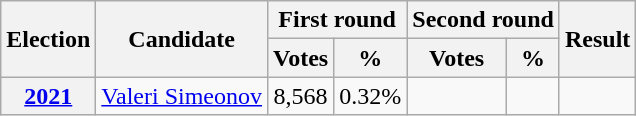<table class=wikitable style=text-align:center>
<tr>
<th rowspan="2">Election</th>
<th rowspan="2">Candidate</th>
<th colspan="2">First round</th>
<th colspan="2">Second round</th>
<th rowspan="2">Result</th>
</tr>
<tr>
<th>Votes</th>
<th>%</th>
<th>Votes</th>
<th>%</th>
</tr>
<tr>
<th><a href='#'>2021</a></th>
<td><a href='#'>Valeri Simeonov</a></td>
<td>8,568</td>
<td>0.32%</td>
<td></td>
<td></td>
<td></td>
</tr>
</table>
